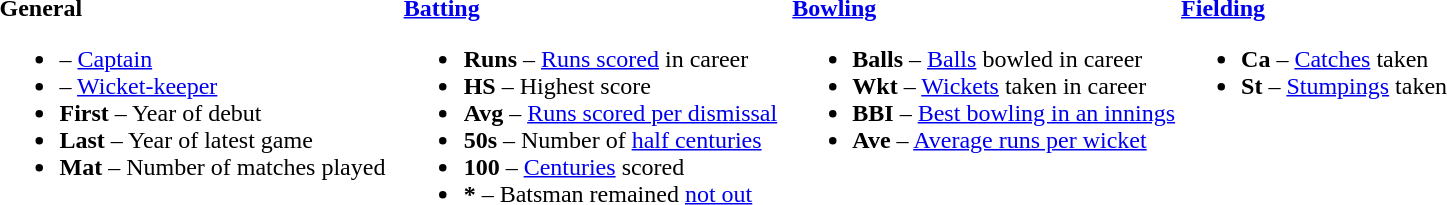<table>
<tr>
<td valign="top" style="width:26%"><br><strong>General</strong><ul><li> – <a href='#'>Captain</a></li><li> – <a href='#'>Wicket-keeper</a></li><li><strong>First</strong> – Year of debut</li><li><strong>Last</strong> – Year of latest game</li><li><strong>Mat</strong> – Number of matches played</li></ul></td>
<td valign="top" style="width:25%"><br><strong><a href='#'>Batting</a></strong><ul><li><strong>Runs</strong> – <a href='#'>Runs scored</a> in career</li><li><strong>HS</strong> – Highest score</li><li><strong>Avg</strong> – <a href='#'>Runs scored per dismissal</a></li><li><strong>50s</strong> – Number of <a href='#'>half centuries</a></li><li><strong>100</strong> – <a href='#'>Centuries</a> scored</li><li><strong>*</strong> – Batsman remained <a href='#'>not out</a></li></ul></td>
<td valign="top" style="width:25%"><br><strong><a href='#'>Bowling</a></strong><ul><li><strong>Balls</strong> – <a href='#'>Balls</a> bowled in career</li><li><strong>Wkt</strong> – <a href='#'>Wickets</a> taken in career</li><li><strong>BBI</strong> – <a href='#'>Best bowling in an innings</a></li><li><strong>Ave</strong> – <a href='#'>Average runs per wicket</a></li></ul></td>
<td valign="top" style="width:24%"><br><strong><a href='#'>Fielding</a></strong><ul><li><strong>Ca</strong> – <a href='#'>Catches</a> taken</li><li><strong>St</strong> – <a href='#'>Stumpings</a> taken</li></ul></td>
</tr>
</table>
